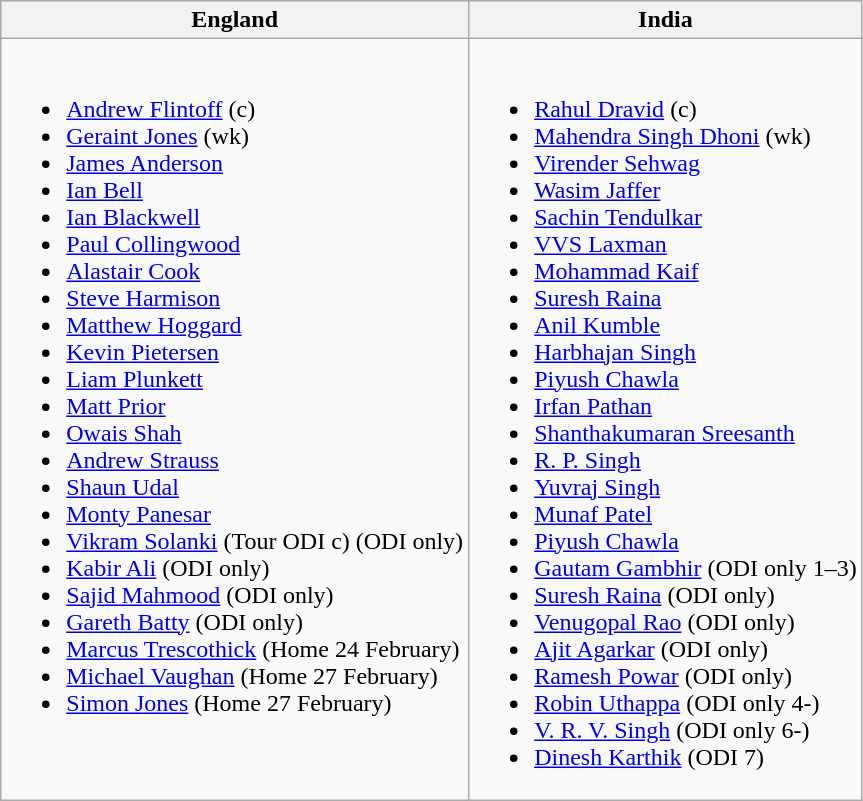<table class="wikitable">
<tr style="background:#efefef;">
<th>England</th>
<th>India</th>
</tr>
<tr valign="top">
<td><br><ul><li><a href='#'>Andrew Flintoff</a> (c)</li><li><a href='#'>Geraint Jones</a> (wk)</li><li><a href='#'>James Anderson</a></li><li><a href='#'>Ian Bell</a></li><li><a href='#'>Ian Blackwell</a></li><li><a href='#'>Paul Collingwood</a></li><li><a href='#'>Alastair Cook</a></li><li><a href='#'>Steve Harmison</a></li><li><a href='#'>Matthew Hoggard</a></li><li><a href='#'>Kevin Pietersen</a></li><li><a href='#'>Liam Plunkett</a></li><li><a href='#'>Matt Prior</a></li><li><a href='#'>Owais Shah</a></li><li><a href='#'>Andrew Strauss</a></li><li><a href='#'>Shaun Udal</a></li><li><a href='#'>Monty Panesar</a></li><li><a href='#'>Vikram Solanki</a> (Tour ODI c) (ODI only)</li><li><a href='#'>Kabir Ali</a> (ODI only)</li><li><a href='#'>Sajid Mahmood</a> (ODI only)</li><li><a href='#'>Gareth Batty</a> (ODI only)</li><li><a href='#'>Marcus Trescothick</a> (Home 24 February)</li><li><a href='#'>Michael Vaughan</a> (Home 27 February)</li><li><a href='#'>Simon Jones</a> (Home 27 February)</li></ul></td>
<td><br><ul><li><a href='#'>Rahul Dravid</a> (c)</li><li><a href='#'>Mahendra Singh Dhoni</a> (wk)</li><li><a href='#'>Virender Sehwag</a></li><li><a href='#'>Wasim Jaffer</a></li><li><a href='#'>Sachin Tendulkar</a></li><li><a href='#'>VVS Laxman</a></li><li><a href='#'>Mohammad Kaif</a></li><li><a href='#'>Suresh Raina</a></li><li><a href='#'>Anil Kumble</a></li><li><a href='#'>Harbhajan Singh</a></li><li><a href='#'>Piyush Chawla</a></li><li><a href='#'>Irfan Pathan</a></li><li><a href='#'>Shanthakumaran Sreesanth</a></li><li><a href='#'>R. P. Singh</a></li><li><a href='#'>Yuvraj Singh</a></li><li><a href='#'>Munaf Patel</a></li><li><a href='#'>Piyush Chawla</a></li><li><a href='#'>Gautam Gambhir</a> (ODI only 1–3)</li><li><a href='#'>Suresh Raina</a> (ODI only)</li><li><a href='#'>Venugopal Rao</a> (ODI only)</li><li><a href='#'>Ajit Agarkar</a> (ODI only)</li><li><a href='#'>Ramesh Powar</a> (ODI only)</li><li><a href='#'>Robin Uthappa</a> (ODI only 4-)</li><li><a href='#'>V. R. V. Singh</a> (ODI only 6-)</li><li><a href='#'>Dinesh Karthik</a> (ODI 7)</li></ul></td>
</tr>
</table>
